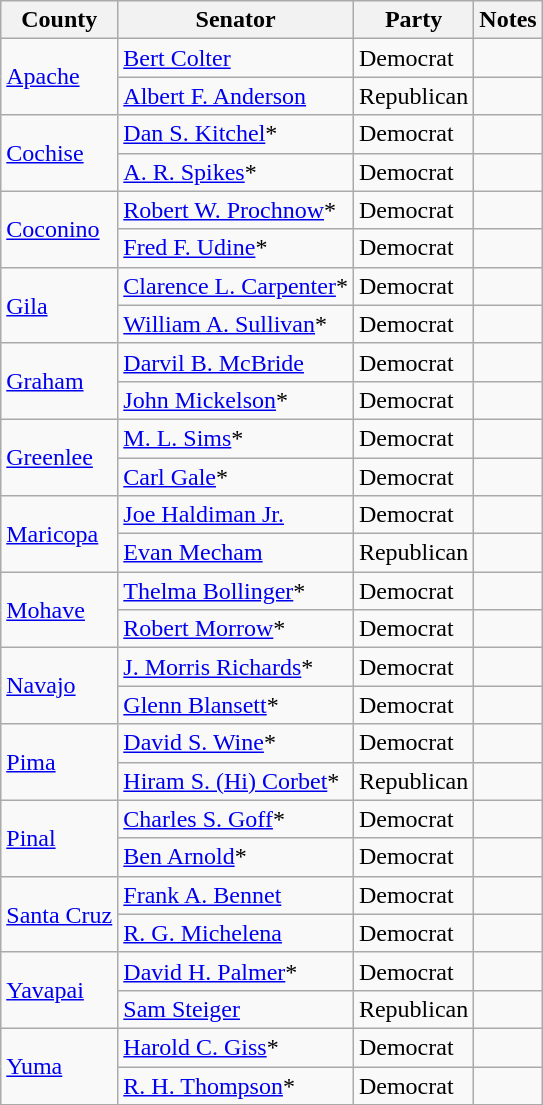<table class=wikitable>
<tr>
<th>County</th>
<th>Senator</th>
<th>Party</th>
<th>Notes</th>
</tr>
<tr>
<td rowspan="2"><a href='#'>Apache</a></td>
<td><a href='#'>Bert Colter</a></td>
<td>Democrat</td>
<td></td>
</tr>
<tr>
<td><a href='#'>Albert F. Anderson</a></td>
<td>Republican</td>
<td></td>
</tr>
<tr>
<td rowspan="2"><a href='#'>Cochise</a></td>
<td><a href='#'>Dan S. Kitchel</a>*</td>
<td>Democrat</td>
<td></td>
</tr>
<tr>
<td><a href='#'>A. R. Spikes</a>*</td>
<td>Democrat</td>
<td></td>
</tr>
<tr>
<td rowspan="2"><a href='#'>Coconino</a></td>
<td><a href='#'>Robert W. Prochnow</a>*</td>
<td>Democrat</td>
<td></td>
</tr>
<tr>
<td><a href='#'>Fred F. Udine</a>*</td>
<td>Democrat</td>
<td></td>
</tr>
<tr>
<td rowspan="2"><a href='#'>Gila</a></td>
<td><a href='#'>Clarence L. Carpenter</a>*</td>
<td>Democrat</td>
<td></td>
</tr>
<tr>
<td><a href='#'>William A. Sullivan</a>*</td>
<td>Democrat</td>
<td></td>
</tr>
<tr>
<td rowspan="2"><a href='#'>Graham</a></td>
<td><a href='#'>Darvil B. McBride</a></td>
<td>Democrat</td>
<td></td>
</tr>
<tr>
<td><a href='#'>John Mickelson</a>*</td>
<td>Democrat</td>
<td></td>
</tr>
<tr>
<td rowspan="2"><a href='#'>Greenlee</a></td>
<td><a href='#'>M. L. Sims</a>*</td>
<td>Democrat</td>
<td></td>
</tr>
<tr>
<td><a href='#'>Carl Gale</a>*</td>
<td>Democrat</td>
<td></td>
</tr>
<tr>
<td rowspan="2"><a href='#'>Maricopa</a></td>
<td><a href='#'>Joe Haldiman Jr.</a></td>
<td>Democrat</td>
<td></td>
</tr>
<tr>
<td><a href='#'>Evan Mecham</a></td>
<td>Republican</td>
<td></td>
</tr>
<tr>
<td rowspan="2"><a href='#'>Mohave</a></td>
<td><a href='#'>Thelma Bollinger</a>*</td>
<td>Democrat</td>
<td></td>
</tr>
<tr>
<td><a href='#'>Robert Morrow</a>*</td>
<td>Democrat</td>
<td></td>
</tr>
<tr>
<td rowspan="2"><a href='#'>Navajo</a></td>
<td><a href='#'>J. Morris Richards</a>*</td>
<td>Democrat</td>
<td></td>
</tr>
<tr>
<td><a href='#'>Glenn Blansett</a>*</td>
<td>Democrat</td>
<td></td>
</tr>
<tr>
<td rowspan="2"><a href='#'>Pima</a></td>
<td><a href='#'>David S. Wine</a>*</td>
<td>Democrat</td>
<td></td>
</tr>
<tr>
<td><a href='#'>Hiram S. (Hi) Corbet</a>*</td>
<td>Republican</td>
<td></td>
</tr>
<tr>
<td rowspan="2"><a href='#'>Pinal</a></td>
<td><a href='#'>Charles S. Goff</a>*</td>
<td>Democrat</td>
<td></td>
</tr>
<tr>
<td><a href='#'>Ben Arnold</a>*</td>
<td>Democrat</td>
<td></td>
</tr>
<tr>
<td rowspan="2"><a href='#'>Santa Cruz</a></td>
<td><a href='#'>Frank A. Bennet</a></td>
<td>Democrat</td>
<td></td>
</tr>
<tr>
<td><a href='#'>R. G. Michelena</a></td>
<td>Democrat</td>
<td></td>
</tr>
<tr>
<td rowspan="2"><a href='#'>Yavapai</a></td>
<td><a href='#'>David H. Palmer</a>*</td>
<td>Democrat</td>
<td></td>
</tr>
<tr>
<td><a href='#'>Sam Steiger</a></td>
<td>Republican</td>
<td></td>
</tr>
<tr>
<td rowspan="2"><a href='#'>Yuma</a></td>
<td><a href='#'>Harold C. Giss</a>*</td>
<td>Democrat</td>
<td></td>
</tr>
<tr>
<td><a href='#'>R. H. Thompson</a>*</td>
<td>Democrat</td>
<td></td>
</tr>
<tr>
</tr>
</table>
